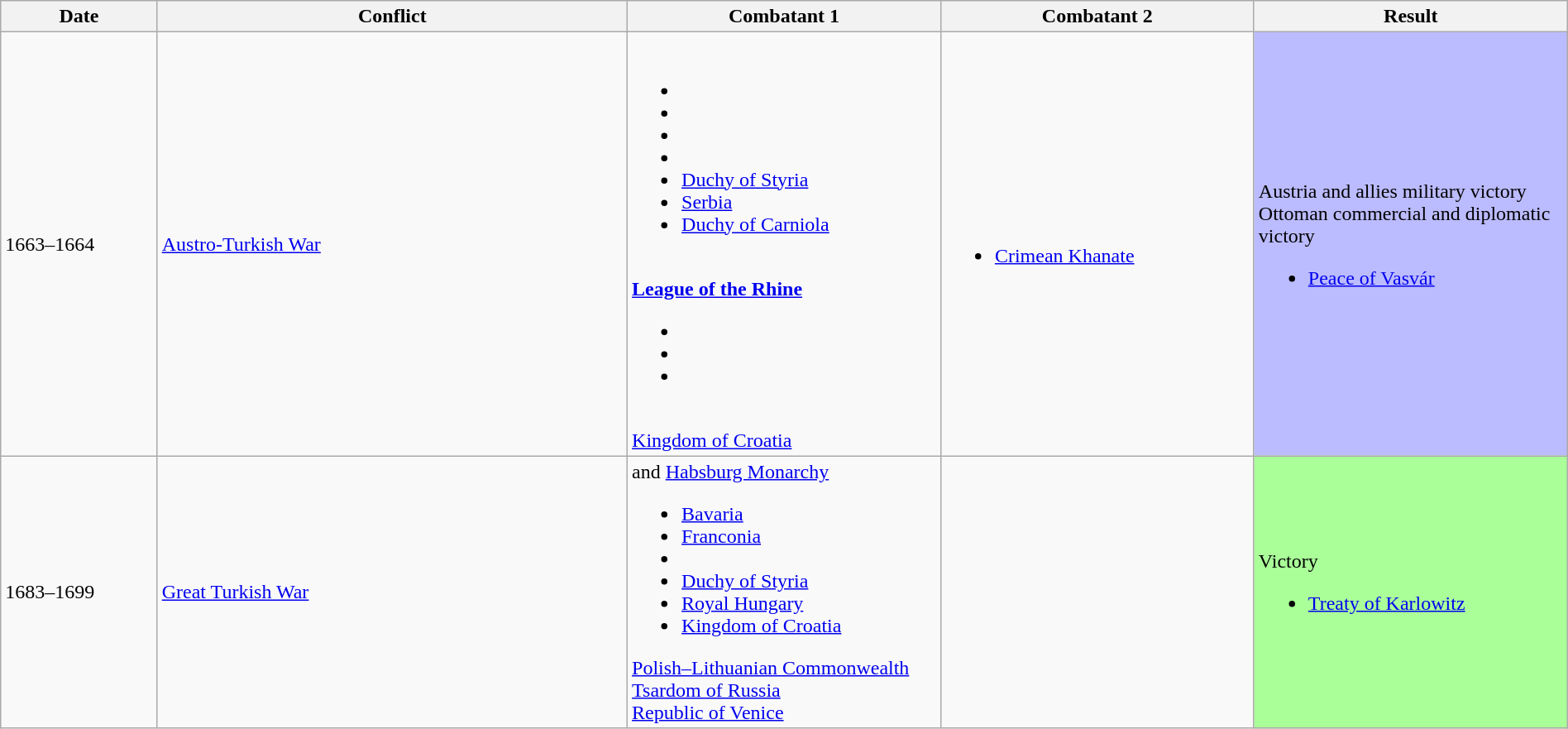<table class="wikitable" width="100%">
<tr>
<th width="10%">Date</th>
<th width="30%">Conflict</th>
<th width="20%">Combatant 1</th>
<th width="20%">Combatant 2</th>
<th width="20%">Result</th>
</tr>
<tr>
<td>1663–1664</td>
<td><a href='#'>Austro-Turkish War</a></td>
<td><br><ul><li></li><li></li><li></li><li></li><li> <a href='#'>Duchy of Styria</a></li><li>  <a href='#'>Serbia</a></li><li> <a href='#'>Duchy of Carniola</a></li></ul><br><strong><a href='#'>League of the Rhine</a></strong><ul><li></li><li></li><li></li></ul><br> <a href='#'>Kingdom of Croatia</a></td>
<td><br><ul><li> <a href='#'>Crimean Khanate</a></li></ul></td>
<td style="background:#BBF">Austria and allies military victory Ottoman commercial and diplomatic victory<br><ul><li><a href='#'>Peace of Vasvár</a></li></ul></td>
</tr>
<tr>
<td>1683–1699</td>
<td><a href='#'>Great Turkish War</a></td>
<td> and <a href='#'>Habsburg Monarchy</a><br><ul><li> <a href='#'>Bavaria</a></li><li> <a href='#'>Franconia</a></li><li></li><li> <a href='#'>Duchy of Styria</a></li><li> <a href='#'>Royal Hungary</a></li><li> <a href='#'>Kingdom of Croatia</a></li></ul> <a href='#'>Polish–Lithuanian Commonwealth</a><br> <a href='#'>Tsardom of Russia</a><br> <a href='#'>Republic of Venice</a></td>
<td><br></td>
<td style="background:#AF9">Victory<br><ul><li><a href='#'>Treaty of Karlowitz</a></li></ul></td>
</tr>
</table>
